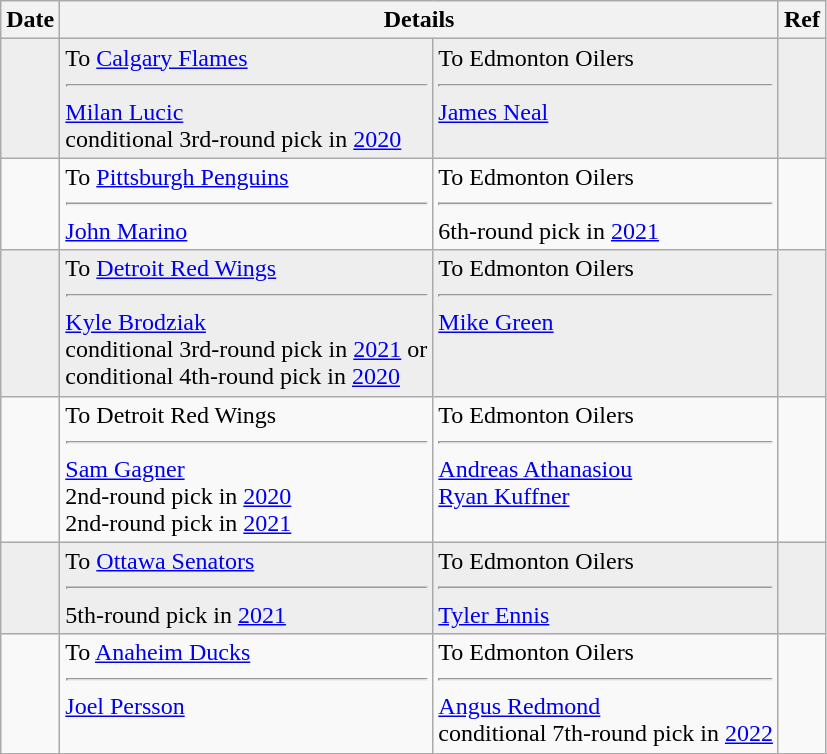<table class="wikitable">
<tr>
<th>Date</th>
<th colspan="2">Details</th>
<th>Ref</th>
</tr>
<tr style="background:#eee;">
<td></td>
<td valign="top">To <a href='#'>Calgary Flames</a><hr><a href='#'>Milan Lucic</a><br>conditional 3rd-round pick in <a href='#'>2020</a></td>
<td valign="top">To Edmonton Oilers<hr><a href='#'>James Neal</a></td>
<td></td>
</tr>
<tr>
<td></td>
<td valign="top">To <a href='#'>Pittsburgh Penguins</a><hr><a href='#'>John Marino</a></td>
<td valign="top">To Edmonton Oilers<hr>6th-round pick in <a href='#'>2021</a></td>
<td></td>
</tr>
<tr style="background:#eee;">
<td></td>
<td valign="top">To <a href='#'>Detroit Red Wings</a><hr><a href='#'>Kyle Brodziak</a><br>conditional 3rd-round pick in <a href='#'>2021</a> or<br>conditional 4th-round pick in <a href='#'>2020</a></td>
<td valign="top">To Edmonton Oilers<hr><a href='#'>Mike Green</a></td>
<td></td>
</tr>
<tr>
<td></td>
<td valign="top">To Detroit Red Wings<hr><a href='#'>Sam Gagner</a><br>2nd-round pick in <a href='#'>2020</a><br>2nd-round pick in <a href='#'>2021</a></td>
<td valign="top">To Edmonton Oilers<hr><a href='#'>Andreas Athanasiou</a><br><a href='#'>Ryan Kuffner</a></td>
<td></td>
</tr>
<tr style="background:#eee;">
<td></td>
<td valign="top">To <a href='#'>Ottawa Senators</a><hr>5th-round pick in <a href='#'>2021</a></td>
<td valign="top">To Edmonton Oilers<hr><a href='#'>Tyler Ennis</a></td>
<td></td>
</tr>
<tr>
<td></td>
<td valign="top">To <a href='#'>Anaheim Ducks</a><hr><a href='#'>Joel Persson</a></td>
<td valign="top">To Edmonton Oilers<hr><a href='#'>Angus Redmond</a><br>conditional 7th-round pick in <a href='#'>2022</a></td>
<td></td>
</tr>
</table>
